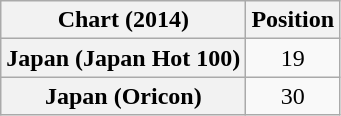<table class="wikitable plainrowheaders" style="text-align:center;">
<tr>
<th>Chart (2014)</th>
<th>Position</th>
</tr>
<tr>
<th scope="row">Japan (Japan Hot 100)</th>
<td>19</td>
</tr>
<tr>
<th scope="row">Japan (Oricon)</th>
<td>30</td>
</tr>
</table>
